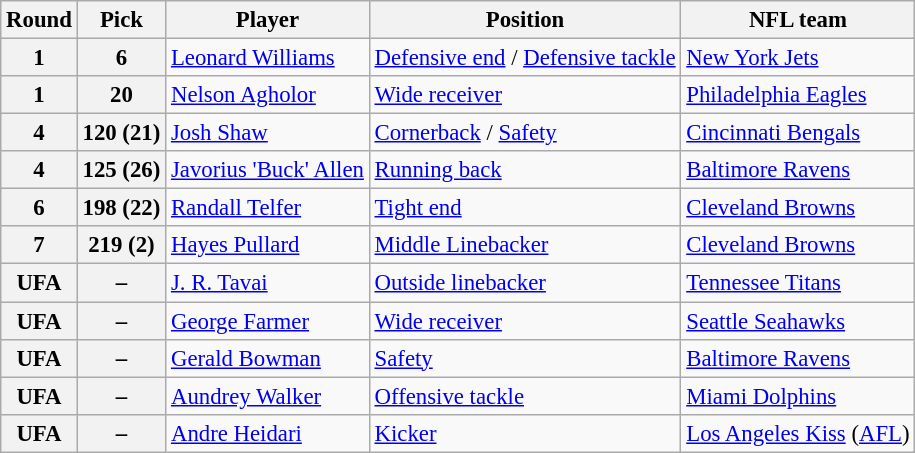<table class="wikitable" style="font-size: 95%;">
<tr>
<th>Round</th>
<th>Pick</th>
<th>Player</th>
<th>Position</th>
<th>NFL team</th>
</tr>
<tr>
<th>1</th>
<th>6</th>
<td><a href='#'>Leonard Williams</a></td>
<td><a href='#'>Defensive end</a> / <a href='#'>Defensive tackle</a></td>
<td><a href='#'>New York Jets</a></td>
</tr>
<tr>
<th>1</th>
<th>20</th>
<td><a href='#'>Nelson Agholor</a></td>
<td><a href='#'>Wide receiver</a></td>
<td><a href='#'>Philadelphia Eagles</a></td>
</tr>
<tr>
<th>4</th>
<th>120 (21)</th>
<td><a href='#'>Josh Shaw</a></td>
<td><a href='#'>Cornerback</a> / <a href='#'>Safety</a></td>
<td><a href='#'>Cincinnati Bengals</a></td>
</tr>
<tr>
<th>4</th>
<th>125 (26)</th>
<td><a href='#'>Javorius 'Buck' Allen</a></td>
<td><a href='#'>Running back</a></td>
<td><a href='#'>Baltimore Ravens</a></td>
</tr>
<tr>
<th>6</th>
<th>198 (22)</th>
<td><a href='#'>Randall Telfer</a></td>
<td><a href='#'>Tight end</a></td>
<td><a href='#'>Cleveland Browns</a></td>
</tr>
<tr>
<th>7</th>
<th>219 (2)</th>
<td><a href='#'>Hayes Pullard</a></td>
<td><a href='#'>Middle Linebacker</a></td>
<td><a href='#'>Cleveland Browns</a></td>
</tr>
<tr>
<th>UFA</th>
<th>–</th>
<td><a href='#'>J. R. Tavai</a></td>
<td><a href='#'>Outside linebacker</a></td>
<td><a href='#'>Tennessee Titans</a></td>
</tr>
<tr>
<th>UFA</th>
<th>–</th>
<td><a href='#'>George Farmer</a></td>
<td><a href='#'>Wide receiver</a></td>
<td><a href='#'>Seattle Seahawks</a></td>
</tr>
<tr>
<th>UFA</th>
<th>–</th>
<td><a href='#'>Gerald Bowman</a></td>
<td><a href='#'>Safety</a></td>
<td><a href='#'>Baltimore Ravens</a></td>
</tr>
<tr>
<th>UFA</th>
<th>–</th>
<td><a href='#'>Aundrey Walker</a></td>
<td><a href='#'>Offensive tackle</a></td>
<td><a href='#'>Miami Dolphins</a></td>
</tr>
<tr>
<th>UFA</th>
<th>–</th>
<td><a href='#'>Andre Heidari</a></td>
<td><a href='#'>Kicker</a></td>
<td><a href='#'>Los Angeles Kiss</a> (<a href='#'>AFL</a>)</td>
</tr>
</table>
